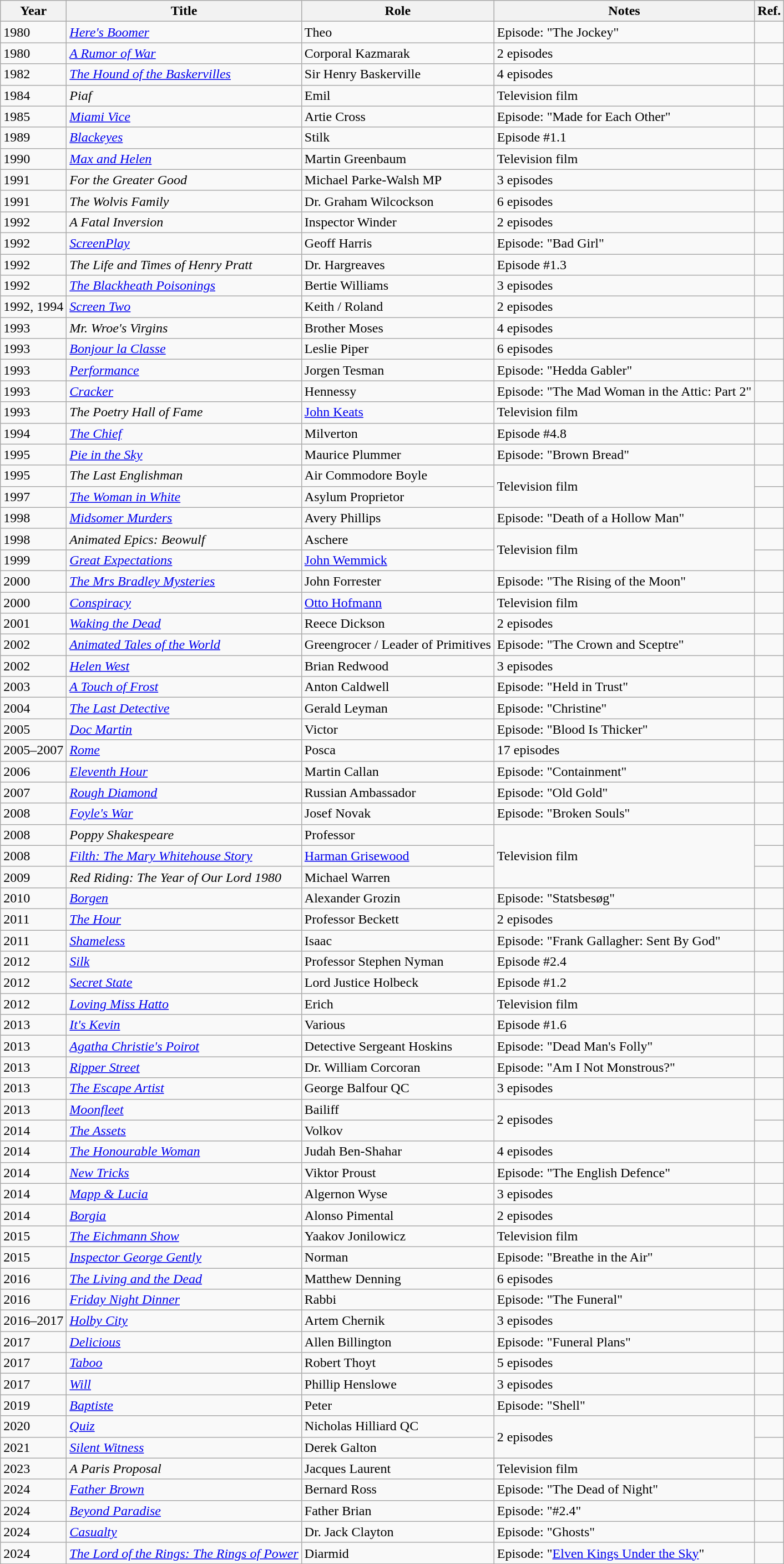<table class="wikitable sortable">
<tr>
<th>Year</th>
<th>Title</th>
<th>Role</th>
<th>Notes</th>
<th>Ref.</th>
</tr>
<tr>
<td>1980</td>
<td><em><a href='#'>Here's Boomer</a></em></td>
<td>Theo</td>
<td>Episode: "The Jockey"</td>
<td></td>
</tr>
<tr>
<td>1980</td>
<td><a href='#'><em>A Rumor of War</em></a></td>
<td>Corporal Kazmarak</td>
<td>2 episodes</td>
<td></td>
</tr>
<tr>
<td>1982</td>
<td><a href='#'><em>The Hound of the Baskervilles</em></a></td>
<td>Sir Henry Baskerville</td>
<td>4 episodes</td>
<td></td>
</tr>
<tr>
<td>1984</td>
<td><em>Piaf</em></td>
<td>Emil</td>
<td>Television film</td>
<td></td>
</tr>
<tr>
<td>1985</td>
<td><em><a href='#'>Miami Vice</a></em></td>
<td>Artie Cross</td>
<td>Episode: "Made for Each Other"</td>
<td></td>
</tr>
<tr>
<td>1989</td>
<td><a href='#'><em>Blackeyes</em></a></td>
<td>Stilk</td>
<td>Episode #1.1</td>
<td></td>
</tr>
<tr>
<td>1990</td>
<td><em><a href='#'>Max and Helen</a></em></td>
<td>Martin Greenbaum</td>
<td>Television film</td>
<td></td>
</tr>
<tr>
<td>1991</td>
<td><em>For the Greater Good</em></td>
<td>Michael Parke-Walsh MP</td>
<td>3 episodes</td>
<td></td>
</tr>
<tr>
<td>1991</td>
<td><em>The Wolvis Family</em></td>
<td>Dr. Graham Wilcockson</td>
<td>6 episodes</td>
<td></td>
</tr>
<tr>
<td>1992</td>
<td><em>A Fatal Inversion</em></td>
<td>Inspector Winder</td>
<td>2 episodes</td>
<td></td>
</tr>
<tr>
<td>1992</td>
<td><em><a href='#'>ScreenPlay</a></em></td>
<td>Geoff Harris</td>
<td>Episode: "Bad Girl"</td>
<td></td>
</tr>
<tr>
<td>1992</td>
<td><em>The Life and Times of Henry Pratt</em></td>
<td>Dr. Hargreaves</td>
<td>Episode #1.3</td>
<td></td>
</tr>
<tr>
<td>1992</td>
<td><a href='#'><em>The Blackheath Poisonings</em></a></td>
<td>Bertie Williams</td>
<td>3 episodes</td>
<td></td>
</tr>
<tr>
<td>1992, 1994</td>
<td><em><a href='#'>Screen Two</a></em></td>
<td>Keith / Roland</td>
<td>2 episodes</td>
<td></td>
</tr>
<tr>
<td>1993</td>
<td><em>Mr. Wroe's Virgins</em></td>
<td>Brother Moses</td>
<td>4 episodes</td>
<td></td>
</tr>
<tr>
<td>1993</td>
<td><em><a href='#'>Bonjour la Classe</a></em></td>
<td>Leslie Piper</td>
<td>6 episodes</td>
<td></td>
</tr>
<tr>
<td>1993</td>
<td><a href='#'><em>Performance</em></a></td>
<td>Jorgen Tesman</td>
<td>Episode: "Hedda Gabler"</td>
<td></td>
</tr>
<tr>
<td>1993</td>
<td><a href='#'><em>Cracker</em></a></td>
<td>Hennessy</td>
<td>Episode: "The Mad Woman in the Attic: Part 2"</td>
<td></td>
</tr>
<tr>
<td>1993</td>
<td><em>The Poetry Hall of Fame</em></td>
<td><a href='#'>John Keats</a></td>
<td>Television film</td>
<td></td>
</tr>
<tr>
<td>1994</td>
<td><a href='#'><em>The Chief</em></a></td>
<td>Milverton</td>
<td>Episode #4.8</td>
<td></td>
</tr>
<tr>
<td>1995</td>
<td><a href='#'><em>Pie in the Sky</em></a></td>
<td>Maurice Plummer</td>
<td>Episode: "Brown Bread"</td>
<td></td>
</tr>
<tr>
<td>1995</td>
<td><em>The Last Englishman</em></td>
<td>Air Commodore Boyle</td>
<td rowspan="2">Television film</td>
<td></td>
</tr>
<tr>
<td>1997</td>
<td><a href='#'><em>The Woman in White</em></a></td>
<td>Asylum Proprietor</td>
<td></td>
</tr>
<tr>
<td>1998</td>
<td><em><a href='#'>Midsomer Murders</a></em></td>
<td>Avery Phillips</td>
<td>Episode: "Death of a Hollow Man"</td>
<td></td>
</tr>
<tr>
<td>1998</td>
<td><em>Animated Epics: Beowulf</em></td>
<td>Aschere</td>
<td rowspan="2">Television film</td>
<td></td>
</tr>
<tr>
<td>1999</td>
<td><a href='#'><em>Great Expectations</em></a></td>
<td><a href='#'>John Wemmick</a></td>
<td></td>
</tr>
<tr>
<td>2000</td>
<td><em><a href='#'>The Mrs Bradley Mysteries</a></em></td>
<td>John Forrester</td>
<td>Episode: "The Rising of the Moon"</td>
<td></td>
</tr>
<tr>
<td>2000</td>
<td><a href='#'><em>Conspiracy</em></a></td>
<td><a href='#'>Otto Hofmann</a></td>
<td>Television film</td>
<td></td>
</tr>
<tr>
<td>2001</td>
<td><a href='#'><em>Waking the Dead</em></a></td>
<td>Reece Dickson</td>
<td>2 episodes</td>
<td></td>
</tr>
<tr>
<td>2002</td>
<td><em><a href='#'>Animated Tales of the World</a></em></td>
<td>Greengrocer / Leader of Primitives</td>
<td>Episode: "The Crown and Sceptre"</td>
<td></td>
</tr>
<tr>
<td>2002</td>
<td><a href='#'><em>Helen West</em></a></td>
<td>Brian Redwood</td>
<td>3 episodes</td>
<td></td>
</tr>
<tr>
<td>2003</td>
<td><em><a href='#'>A Touch of Frost</a></em></td>
<td>Anton Caldwell</td>
<td>Episode: "Held in Trust"</td>
<td></td>
</tr>
<tr>
<td>2004</td>
<td><em><a href='#'>The Last Detective</a></em></td>
<td>Gerald Leyman</td>
<td>Episode: "Christine"</td>
<td></td>
</tr>
<tr>
<td>2005</td>
<td><em><a href='#'>Doc Martin</a></em></td>
<td>Victor</td>
<td>Episode: "Blood Is Thicker"</td>
<td></td>
</tr>
<tr>
<td>2005–2007</td>
<td><a href='#'><em>Rome</em></a></td>
<td>Posca</td>
<td>17 episodes</td>
<td></td>
</tr>
<tr>
<td>2006</td>
<td><a href='#'><em>Eleventh Hour</em></a></td>
<td>Martin Callan</td>
<td>Episode: "Containment"</td>
<td></td>
</tr>
<tr>
<td>2007</td>
<td><a href='#'><em>Rough Diamond</em></a></td>
<td>Russian Ambassador</td>
<td>Episode: "Old Gold"</td>
<td></td>
</tr>
<tr>
<td>2008</td>
<td><em><a href='#'>Foyle's War</a></em></td>
<td>Josef Novak</td>
<td>Episode: "Broken Souls"</td>
<td></td>
</tr>
<tr>
<td>2008</td>
<td><em>Poppy Shakespeare</em></td>
<td>Professor</td>
<td rowspan="3">Television film</td>
<td></td>
</tr>
<tr>
<td>2008</td>
<td><em><a href='#'>Filth: The Mary Whitehouse Story</a></em></td>
<td><a href='#'>Harman Grisewood</a></td>
<td></td>
</tr>
<tr>
<td>2009</td>
<td><em>Red Riding: The Year of Our Lord 1980</em></td>
<td>Michael Warren</td>
<td></td>
</tr>
<tr>
<td>2010</td>
<td><a href='#'><em>Borgen</em></a></td>
<td>Alexander Grozin</td>
<td>Episode: "Statsbesøg"</td>
<td></td>
</tr>
<tr>
<td>2011</td>
<td><a href='#'><em>The Hour</em></a></td>
<td>Professor Beckett</td>
<td>2 episodes</td>
<td></td>
</tr>
<tr>
<td>2011</td>
<td><a href='#'><em>Shameless</em></a></td>
<td>Isaac</td>
<td>Episode: "Frank Gallagher: Sent By God"</td>
<td></td>
</tr>
<tr>
<td>2012</td>
<td><a href='#'><em>Silk</em></a></td>
<td>Professor Stephen Nyman</td>
<td>Episode #2.4</td>
<td></td>
</tr>
<tr>
<td>2012</td>
<td><a href='#'><em>Secret State</em></a></td>
<td>Lord Justice Holbeck</td>
<td>Episode #1.2</td>
<td></td>
</tr>
<tr>
<td>2012</td>
<td><em><a href='#'>Loving Miss Hatto</a></em></td>
<td>Erich</td>
<td>Television film</td>
<td></td>
</tr>
<tr>
<td>2013</td>
<td><em><a href='#'>It's Kevin</a></em></td>
<td>Various</td>
<td>Episode #1.6</td>
<td></td>
</tr>
<tr>
<td>2013</td>
<td><em><a href='#'>Agatha Christie's Poirot</a></em></td>
<td>Detective Sergeant Hoskins</td>
<td>Episode: "Dead Man's Folly"</td>
<td></td>
</tr>
<tr>
<td>2013</td>
<td><em><a href='#'>Ripper Street</a></em></td>
<td>Dr. William Corcoran</td>
<td>Episode: "Am I Not Monstrous?"</td>
<td></td>
</tr>
<tr>
<td>2013</td>
<td><a href='#'><em>The Escape Artist</em></a></td>
<td>George Balfour QC</td>
<td>3 episodes</td>
<td></td>
</tr>
<tr>
<td>2013</td>
<td><a href='#'><em>Moonfleet</em></a></td>
<td>Bailiff</td>
<td rowspan="2">2 episodes</td>
<td></td>
</tr>
<tr>
<td>2014</td>
<td><em><a href='#'>The Assets</a></em></td>
<td>Volkov</td>
<td></td>
</tr>
<tr>
<td>2014</td>
<td><em><a href='#'>The Honourable Woman</a></em></td>
<td>Judah Ben-Shahar</td>
<td>4 episodes</td>
<td></td>
</tr>
<tr>
<td>2014</td>
<td><em><a href='#'>New Tricks</a></em></td>
<td>Viktor Proust</td>
<td>Episode: "The English Defence"</td>
<td></td>
</tr>
<tr>
<td>2014</td>
<td><a href='#'><em>Mapp & Lucia</em></a></td>
<td>Algernon Wyse</td>
<td>3 episodes</td>
<td></td>
</tr>
<tr>
<td>2014</td>
<td><a href='#'><em>Borgia</em></a></td>
<td>Alonso Pimental</td>
<td>2 episodes</td>
<td></td>
</tr>
<tr>
<td>2015</td>
<td><em><a href='#'>The Eichmann Show</a></em></td>
<td>Yaakov Jonilowicz</td>
<td>Television film</td>
<td></td>
</tr>
<tr>
<td>2015</td>
<td><em><a href='#'>Inspector George Gently</a></em></td>
<td>Norman</td>
<td>Episode: "Breathe in the Air"</td>
<td></td>
</tr>
<tr>
<td>2016</td>
<td><a href='#'><em>The Living and the Dead</em></a></td>
<td>Matthew Denning</td>
<td>6 episodes</td>
<td></td>
</tr>
<tr>
<td>2016</td>
<td><em><a href='#'>Friday Night Dinner</a></em></td>
<td>Rabbi</td>
<td>Episode: "The Funeral"</td>
<td></td>
</tr>
<tr>
<td>2016–2017</td>
<td><em><a href='#'>Holby City</a></em></td>
<td>Artem Chernik</td>
<td>3 episodes</td>
<td></td>
</tr>
<tr>
<td>2017</td>
<td><a href='#'><em>Delicious</em></a></td>
<td>Allen Billington</td>
<td>Episode: "Funeral Plans"</td>
<td></td>
</tr>
<tr>
<td>2017</td>
<td><a href='#'><em>Taboo</em></a></td>
<td>Robert Thoyt</td>
<td>5 episodes</td>
<td></td>
</tr>
<tr>
<td>2017</td>
<td><a href='#'><em>Will</em></a></td>
<td>Phillip Henslowe</td>
<td>3 episodes</td>
<td></td>
</tr>
<tr>
<td>2019</td>
<td><a href='#'><em>Baptiste</em></a></td>
<td>Peter</td>
<td>Episode: "Shell"</td>
<td></td>
</tr>
<tr>
<td>2020</td>
<td><a href='#'><em>Quiz</em></a></td>
<td>Nicholas Hilliard QC</td>
<td rowspan="2">2 episodes</td>
<td></td>
</tr>
<tr>
<td>2021</td>
<td><em><a href='#'>Silent Witness</a></em></td>
<td>Derek Galton</td>
<td></td>
</tr>
<tr>
<td>2023</td>
<td><em>A Paris Proposal</em></td>
<td>Jacques Laurent</td>
<td>Television film</td>
<td></td>
</tr>
<tr>
<td>2024</td>
<td><a href='#'><em>Father Brown</em></a></td>
<td>Bernard Ross</td>
<td>Episode: "The Dead of Night"</td>
<td></td>
</tr>
<tr>
<td>2024</td>
<td><a href='#'><em>Beyond Paradise</em></a></td>
<td>Father Brian</td>
<td>Episode: "#2.4"</td>
<td></td>
</tr>
<tr>
<td>2024</td>
<td><a href='#'><em>Casualty</em></a></td>
<td>Dr. Jack Clayton</td>
<td>Episode: "Ghosts"</td>
<td></td>
</tr>
<tr>
<td>2024</td>
<td><em><a href='#'>The Lord of the Rings: The Rings of Power</a></em></td>
<td>Diarmid</td>
<td>Episode: "<a href='#'>Elven Kings Under the Sky</a>"</td>
<td></td>
</tr>
</table>
